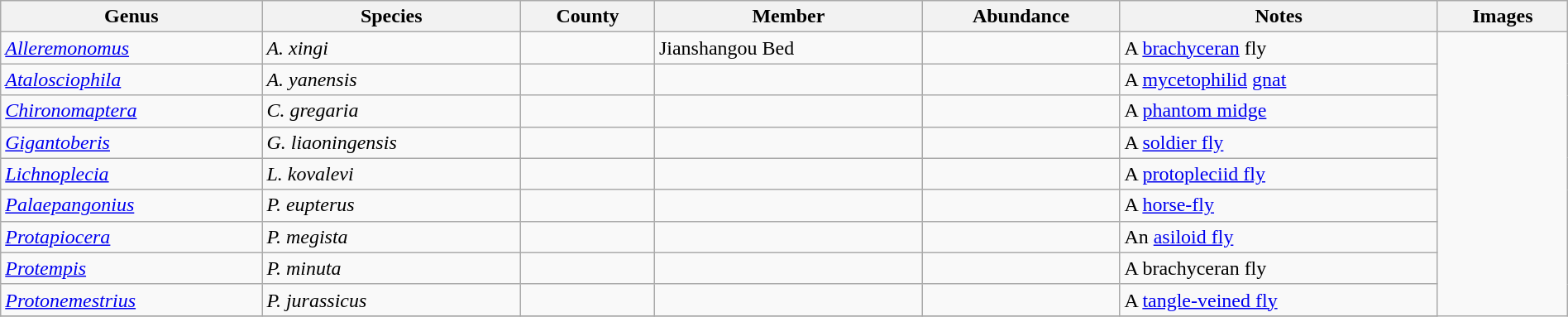<table class="wikitable" align="center" width="100%">
<tr>
<th>Genus</th>
<th>Species</th>
<th>County</th>
<th>Member</th>
<th>Abundance</th>
<th>Notes</th>
<th>Images</th>
</tr>
<tr>
<td><em><a href='#'>Alleremonomus</a></em></td>
<td><em>A. xingi</em></td>
<td></td>
<td>Jianshangou Bed</td>
<td></td>
<td>A <a href='#'>brachyceran</a> fly</td>
<td rowspan="99"></td>
</tr>
<tr>
<td><em><a href='#'>Atalosciophila</a></em></td>
<td><em>A. yanensis</em></td>
<td></td>
<td></td>
<td></td>
<td>A <a href='#'>mycetophilid</a> <a href='#'>gnat</a></td>
</tr>
<tr>
<td><em><a href='#'>Chironomaptera</a></em></td>
<td><em>C. gregaria</em></td>
<td></td>
<td></td>
<td></td>
<td>A <a href='#'>phantom midge</a></td>
</tr>
<tr>
<td><em><a href='#'>Gigantoberis</a></em></td>
<td><em>G. liaoningensis</em></td>
<td></td>
<td></td>
<td></td>
<td>A <a href='#'>soldier fly</a></td>
</tr>
<tr>
<td><em><a href='#'>Lichnoplecia</a></em></td>
<td><em>L. kovalevi</em></td>
<td></td>
<td></td>
<td></td>
<td>A <a href='#'>protopleciid fly</a></td>
</tr>
<tr>
<td><em><a href='#'>Palaepangonius</a></em></td>
<td><em>P. eupterus</em></td>
<td></td>
<td></td>
<td></td>
<td>A <a href='#'>horse-fly</a></td>
</tr>
<tr>
<td><em><a href='#'>Protapiocera</a></em></td>
<td><em>P. megista</em></td>
<td></td>
<td></td>
<td></td>
<td>An <a href='#'>asiloid fly</a></td>
</tr>
<tr>
<td><em><a href='#'>Protempis</a></em></td>
<td><em>P. minuta</em></td>
<td></td>
<td></td>
<td></td>
<td>A brachyceran fly</td>
</tr>
<tr>
<td><em><a href='#'>Protonemestrius</a></em></td>
<td><em>P. jurassicus</em></td>
<td></td>
<td></td>
<td></td>
<td>A <a href='#'>tangle-veined fly</a></td>
</tr>
<tr>
</tr>
</table>
